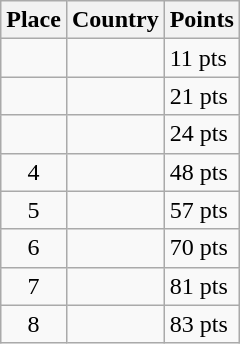<table class=wikitable>
<tr>
<th>Place</th>
<th>Country</th>
<th>Points</th>
</tr>
<tr>
<td align=center></td>
<td></td>
<td>11 pts</td>
</tr>
<tr>
<td align=center></td>
<td></td>
<td>21 pts</td>
</tr>
<tr>
<td align=center></td>
<td></td>
<td>24 pts</td>
</tr>
<tr>
<td align=center>4</td>
<td></td>
<td>48 pts</td>
</tr>
<tr>
<td align=center>5</td>
<td></td>
<td>57 pts</td>
</tr>
<tr>
<td align=center>6</td>
<td></td>
<td>70 pts</td>
</tr>
<tr>
<td align=center>7</td>
<td></td>
<td>81 pts</td>
</tr>
<tr>
<td align=center>8</td>
<td></td>
<td>83 pts</td>
</tr>
</table>
